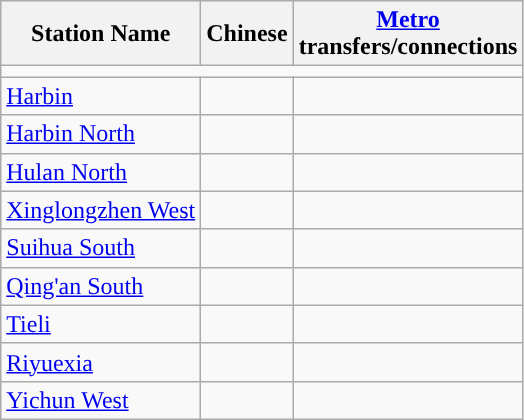<table class="wikitable">
<tr>
<th>Station Name</th>
<th>Chinese<br></th>
<th><a href='#'>Metro</a><br>transfers/connections<br>
</th>
</tr>
<tr style="background:#">
<td colspan = "11"></td>
</tr>
<tr>
<td><a href='#'>Harbin</a></td>
<td></td>
<td> </td>
</tr>
<tr>
<td><a href='#'>Harbin North</a></td>
<td></td>
<td> </td>
</tr>
<tr>
<td><a href='#'>Hulan North</a></td>
<td></td>
<td></td>
</tr>
<tr>
<td><a href='#'>Xinglongzhen West</a></td>
<td></td>
<td></td>
</tr>
<tr>
<td><a href='#'>Suihua South</a></td>
<td></td>
<td></td>
</tr>
<tr>
<td><a href='#'>Qing'an South</a></td>
<td></td>
<td></td>
</tr>
<tr>
<td><a href='#'>Tieli</a></td>
<td></td>
<td></td>
</tr>
<tr>
<td><a href='#'>Riyuexia</a></td>
<td></td>
<td></td>
</tr>
<tr>
<td><a href='#'>Yichun West</a></td>
<td></td>
<td></td>
</tr>
</table>
